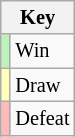<table class="wikitable" style="font-size: 85%">
<tr>
<th colspan="2">Key</th>
</tr>
<tr>
<td bgcolor=#BBF3BB></td>
<td>Win</td>
</tr>
<tr>
<td bgcolor=#FFFFBB></td>
<td>Draw</td>
</tr>
<tr>
<td bgcolor=#FFBBBB></td>
<td>Defeat</td>
</tr>
</table>
